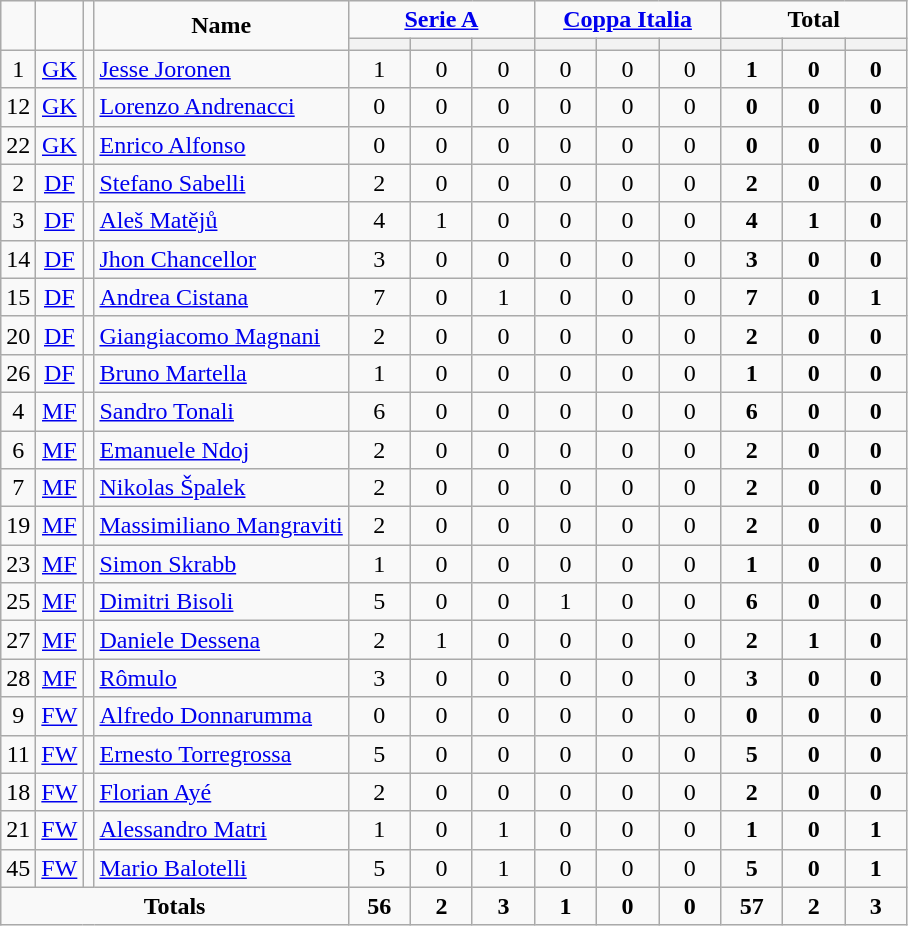<table class="wikitable" style="text-align:center;">
<tr>
<td rowspan="2" !width=15><strong></strong></td>
<td rowspan="2" !width=15><strong></strong></td>
<td rowspan="2" !width=15><strong></strong></td>
<td rowspan="2" !width=120><strong>Name</strong></td>
<td colspan="3"><strong><a href='#'>Serie A</a></strong></td>
<td colspan="3"><strong><a href='#'>Coppa Italia</a></strong></td>
<td colspan="3"><strong>Total</strong></td>
</tr>
<tr>
<th width=34; background:#fe9;"></th>
<th width=34; background:#fe9;"></th>
<th width=34; background:#ff8888;"></th>
<th width=34; background:#fe9;"></th>
<th width=34; background:#fe9;"></th>
<th width=34; background:#ff8888;"></th>
<th width=34; background:#fe9;"></th>
<th width=34; background:#fe9;"></th>
<th width=34; background:#ff8888;"></th>
</tr>
<tr>
<td>1</td>
<td><a href='#'>GK</a></td>
<td></td>
<td align=left><a href='#'>Jesse Joronen</a></td>
<td>1</td>
<td>0</td>
<td>0</td>
<td>0</td>
<td>0</td>
<td>0</td>
<td><strong>1</strong></td>
<td><strong>0</strong></td>
<td><strong>0</strong></td>
</tr>
<tr>
<td>12</td>
<td><a href='#'>GK</a></td>
<td></td>
<td align=left><a href='#'>Lorenzo Andrenacci</a></td>
<td>0</td>
<td>0</td>
<td>0</td>
<td>0</td>
<td>0</td>
<td>0</td>
<td><strong>0</strong></td>
<td><strong>0</strong></td>
<td><strong>0</strong></td>
</tr>
<tr>
<td>22</td>
<td><a href='#'>GK</a></td>
<td></td>
<td align=left><a href='#'>Enrico Alfonso</a></td>
<td>0</td>
<td>0</td>
<td>0</td>
<td>0</td>
<td>0</td>
<td>0</td>
<td><strong>0</strong></td>
<td><strong>0</strong></td>
<td><strong>0</strong></td>
</tr>
<tr>
<td>2</td>
<td><a href='#'>DF</a></td>
<td></td>
<td align=left><a href='#'>Stefano Sabelli</a></td>
<td>2</td>
<td>0</td>
<td>0</td>
<td>0</td>
<td>0</td>
<td>0</td>
<td><strong>2</strong></td>
<td><strong>0</strong></td>
<td><strong>0</strong></td>
</tr>
<tr>
<td>3</td>
<td><a href='#'>DF</a></td>
<td></td>
<td align=left><a href='#'>Aleš Matějů</a></td>
<td>4</td>
<td>1</td>
<td>0</td>
<td>0</td>
<td>0</td>
<td>0</td>
<td><strong>4</strong></td>
<td><strong>1</strong></td>
<td><strong>0</strong></td>
</tr>
<tr>
<td>14</td>
<td><a href='#'>DF</a></td>
<td></td>
<td align=left><a href='#'>Jhon Chancellor</a></td>
<td>3</td>
<td>0</td>
<td>0</td>
<td>0</td>
<td>0</td>
<td>0</td>
<td><strong>3</strong></td>
<td><strong>0</strong></td>
<td><strong>0</strong></td>
</tr>
<tr>
<td>15</td>
<td><a href='#'>DF</a></td>
<td></td>
<td align=left><a href='#'>Andrea Cistana</a></td>
<td>7</td>
<td>0</td>
<td>1</td>
<td>0</td>
<td>0</td>
<td>0</td>
<td><strong>7</strong></td>
<td><strong>0</strong></td>
<td><strong>1</strong></td>
</tr>
<tr>
<td>20</td>
<td><a href='#'>DF</a></td>
<td></td>
<td align=left><a href='#'>Giangiacomo Magnani</a></td>
<td>2</td>
<td>0</td>
<td>0</td>
<td>0</td>
<td>0</td>
<td>0</td>
<td><strong>2</strong></td>
<td><strong>0</strong></td>
<td><strong>0</strong></td>
</tr>
<tr>
<td>26</td>
<td><a href='#'>DF</a></td>
<td></td>
<td align=left><a href='#'>Bruno Martella</a></td>
<td>1</td>
<td>0</td>
<td>0</td>
<td>0</td>
<td>0</td>
<td>0</td>
<td><strong>1</strong></td>
<td><strong>0</strong></td>
<td><strong>0</strong></td>
</tr>
<tr>
<td>4</td>
<td><a href='#'>MF</a></td>
<td></td>
<td align=left><a href='#'>Sandro Tonali</a></td>
<td>6</td>
<td>0</td>
<td>0</td>
<td>0</td>
<td>0</td>
<td>0</td>
<td><strong>6</strong></td>
<td><strong>0</strong></td>
<td><strong>0</strong></td>
</tr>
<tr>
<td>6</td>
<td><a href='#'>MF</a></td>
<td></td>
<td align=left><a href='#'>Emanuele Ndoj</a></td>
<td>2</td>
<td>0</td>
<td>0</td>
<td>0</td>
<td>0</td>
<td>0</td>
<td><strong>2</strong></td>
<td><strong>0</strong></td>
<td><strong>0</strong></td>
</tr>
<tr>
<td>7</td>
<td><a href='#'>MF</a></td>
<td></td>
<td align=left><a href='#'>Nikolas Špalek</a></td>
<td>2</td>
<td>0</td>
<td>0</td>
<td>0</td>
<td>0</td>
<td>0</td>
<td><strong>2</strong></td>
<td><strong>0</strong></td>
<td><strong>0</strong></td>
</tr>
<tr>
<td>19</td>
<td><a href='#'>MF</a></td>
<td></td>
<td align=left><a href='#'>Massimiliano Mangraviti</a></td>
<td>2</td>
<td>0</td>
<td>0</td>
<td>0</td>
<td>0</td>
<td>0</td>
<td><strong>2</strong></td>
<td><strong>0</strong></td>
<td><strong>0</strong></td>
</tr>
<tr>
<td>23</td>
<td><a href='#'>MF</a></td>
<td></td>
<td align=left><a href='#'>Simon Skrabb</a></td>
<td>1</td>
<td>0</td>
<td>0</td>
<td>0</td>
<td>0</td>
<td>0</td>
<td><strong>1</strong></td>
<td><strong>0</strong></td>
<td><strong>0</strong></td>
</tr>
<tr>
<td>25</td>
<td><a href='#'>MF</a></td>
<td></td>
<td align=left><a href='#'>Dimitri Bisoli</a></td>
<td>5</td>
<td>0</td>
<td>0</td>
<td>1</td>
<td>0</td>
<td>0</td>
<td><strong>6</strong></td>
<td><strong>0</strong></td>
<td><strong>0</strong></td>
</tr>
<tr>
<td>27</td>
<td><a href='#'>MF</a></td>
<td></td>
<td align=left><a href='#'>Daniele Dessena</a></td>
<td>2</td>
<td>1</td>
<td>0</td>
<td>0</td>
<td>0</td>
<td>0</td>
<td><strong>2</strong></td>
<td><strong>1</strong></td>
<td><strong>0</strong></td>
</tr>
<tr>
<td>28</td>
<td><a href='#'>MF</a></td>
<td></td>
<td align=left><a href='#'>Rômulo</a></td>
<td>3</td>
<td>0</td>
<td>0</td>
<td>0</td>
<td>0</td>
<td>0</td>
<td><strong>3</strong></td>
<td><strong>0</strong></td>
<td><strong>0</strong></td>
</tr>
<tr>
<td>9</td>
<td><a href='#'>FW</a></td>
<td></td>
<td align=left><a href='#'>Alfredo Donnarumma</a></td>
<td>0</td>
<td>0</td>
<td>0</td>
<td>0</td>
<td>0</td>
<td>0</td>
<td><strong>0</strong></td>
<td><strong>0</strong></td>
<td><strong>0</strong></td>
</tr>
<tr>
<td>11</td>
<td><a href='#'>FW</a></td>
<td></td>
<td align=left><a href='#'>Ernesto Torregrossa</a></td>
<td>5</td>
<td>0</td>
<td>0</td>
<td>0</td>
<td>0</td>
<td>0</td>
<td><strong>5</strong></td>
<td><strong>0</strong></td>
<td><strong>0</strong></td>
</tr>
<tr>
<td>18</td>
<td><a href='#'>FW</a></td>
<td></td>
<td align=left><a href='#'>Florian Ayé</a></td>
<td>2</td>
<td>0</td>
<td>0</td>
<td>0</td>
<td>0</td>
<td>0</td>
<td><strong>2</strong></td>
<td><strong>0</strong></td>
<td><strong>0</strong></td>
</tr>
<tr>
<td>21</td>
<td><a href='#'>FW</a></td>
<td></td>
<td align=left><a href='#'>Alessandro Matri</a></td>
<td>1</td>
<td>0</td>
<td>1</td>
<td>0</td>
<td>0</td>
<td>0</td>
<td><strong>1</strong></td>
<td><strong>0</strong></td>
<td><strong>1</strong></td>
</tr>
<tr>
<td>45</td>
<td><a href='#'>FW</a></td>
<td></td>
<td align=left><a href='#'>Mario Balotelli</a></td>
<td>5</td>
<td>0</td>
<td>1</td>
<td>0</td>
<td>0</td>
<td>0</td>
<td><strong>5</strong></td>
<td><strong>0</strong></td>
<td><strong>1</strong></td>
</tr>
<tr>
<td colspan=4><strong>Totals</strong></td>
<td><strong>56</strong></td>
<td><strong>2</strong></td>
<td><strong>3</strong></td>
<td><strong>1</strong></td>
<td><strong>0</strong></td>
<td><strong>0</strong></td>
<td><strong>57</strong></td>
<td><strong>2</strong></td>
<td><strong>3</strong></td>
</tr>
</table>
